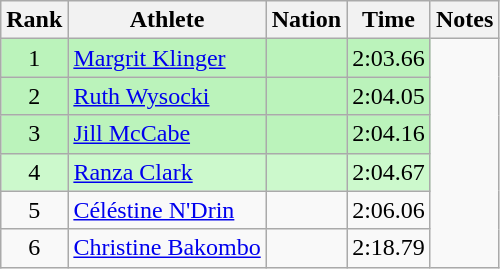<table class="wikitable sortable" style="text-align:center">
<tr>
<th>Rank</th>
<th>Athlete</th>
<th>Nation</th>
<th>Time</th>
<th>Notes</th>
</tr>
<tr style="background:#bbf3bb;">
<td>1</td>
<td align=left><a href='#'>Margrit Klinger</a></td>
<td align=left></td>
<td>2:03.66</td>
</tr>
<tr style="background:#bbf3bb;">
<td>2</td>
<td align=left><a href='#'>Ruth Wysocki</a></td>
<td align=left></td>
<td>2:04.05</td>
</tr>
<tr style="background:#bbf3bb;">
<td>3</td>
<td align=left><a href='#'>Jill McCabe</a></td>
<td align=left></td>
<td>2:04.16</td>
</tr>
<tr style="background:#ccf9cc;">
<td>4</td>
<td align=left><a href='#'>Ranza Clark</a></td>
<td align=left></td>
<td>2:04.67</td>
</tr>
<tr>
<td>5</td>
<td align=left><a href='#'>Céléstine N'Drin</a></td>
<td align=left></td>
<td>2:06.06</td>
</tr>
<tr>
<td>6</td>
<td align=left><a href='#'>Christine Bakombo</a></td>
<td align=left></td>
<td>2:18.79</td>
</tr>
</table>
